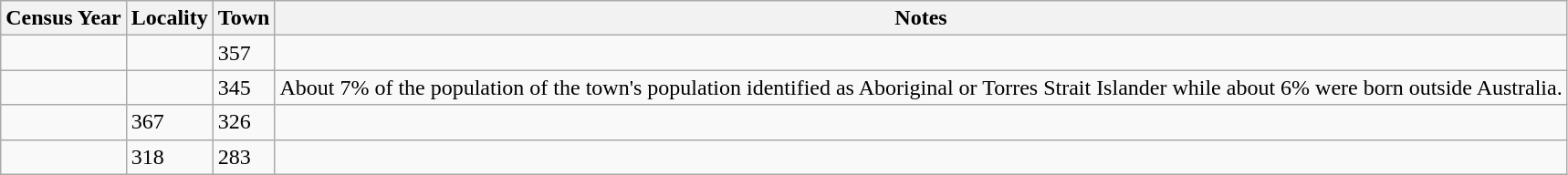<table class="wikitable">
<tr>
<th>Census Year</th>
<th>Locality</th>
<th>Town</th>
<th>Notes</th>
</tr>
<tr>
<td></td>
<td></td>
<td>357</td>
<td></td>
</tr>
<tr>
<td></td>
<td></td>
<td>345</td>
<td>About 7% of the population of the town's population identified as Aboriginal or Torres Strait Islander while about 6% were born outside Australia.</td>
</tr>
<tr>
<td></td>
<td>367</td>
<td>326</td>
<td></td>
</tr>
<tr>
<td></td>
<td>318</td>
<td>283</td>
<td></td>
</tr>
</table>
